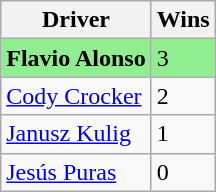<table class="wikitable">
<tr>
<th>Driver</th>
<th>Wins</th>
</tr>
<tr style="background:lightgreen;">
<td><strong> Flavio Alonso</strong></td>
<td>3</td>
</tr>
<tr>
<td> <a href='#'>Cody Crocker</a></td>
<td>2</td>
</tr>
<tr>
<td> <a href='#'>Janusz Kulig</a></td>
<td>1</td>
</tr>
<tr>
<td> <a href='#'>Jesús Puras</a></td>
<td>0</td>
</tr>
</table>
